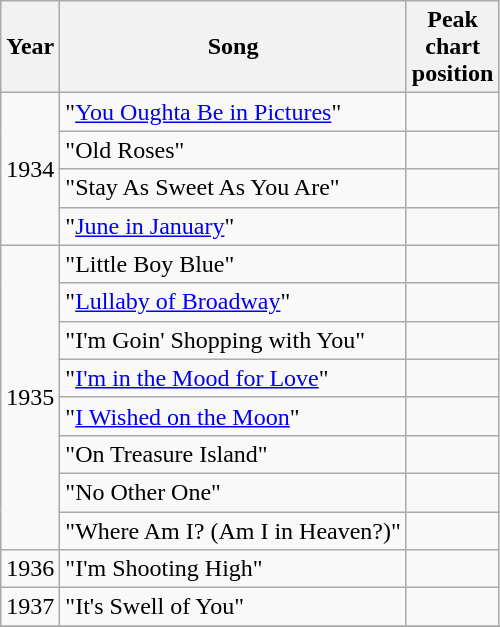<table class="wikitable">
<tr>
<th>Year</th>
<th>Song</th>
<th>Peak <br> chart <br> position</th>
</tr>
<tr>
<td rowspan="4">1934</td>
<td>"<a href='#'>You Oughta Be in Pictures</a>"</td>
<td></td>
</tr>
<tr>
<td>"Old Roses"</td>
<td></td>
</tr>
<tr>
<td>"Stay As Sweet As You Are"</td>
<td></td>
</tr>
<tr>
<td>"<a href='#'>June in January</a>"</td>
<td></td>
</tr>
<tr>
<td rowspan="8">1935</td>
<td>"Little Boy Blue"</td>
<td></td>
</tr>
<tr>
<td>"<a href='#'>Lullaby of Broadway</a>"</td>
<td></td>
</tr>
<tr>
<td>"I'm Goin' Shopping with You"</td>
<td></td>
</tr>
<tr>
<td>"<a href='#'>I'm in the Mood for Love</a>"</td>
<td></td>
</tr>
<tr>
<td>"<a href='#'>I Wished on the Moon</a>"</td>
<td></td>
</tr>
<tr>
<td>"On Treasure Island"</td>
<td></td>
</tr>
<tr>
<td>"No Other One"</td>
<td></td>
</tr>
<tr>
<td>"Where Am I? (Am I in Heaven?)"</td>
<td></td>
</tr>
<tr>
<td rowspan="1">1936</td>
<td>"I'm Shooting High"</td>
<td></td>
</tr>
<tr>
<td rowspan="1">1937</td>
<td>"It's Swell of You"</td>
<td></td>
</tr>
<tr>
</tr>
</table>
